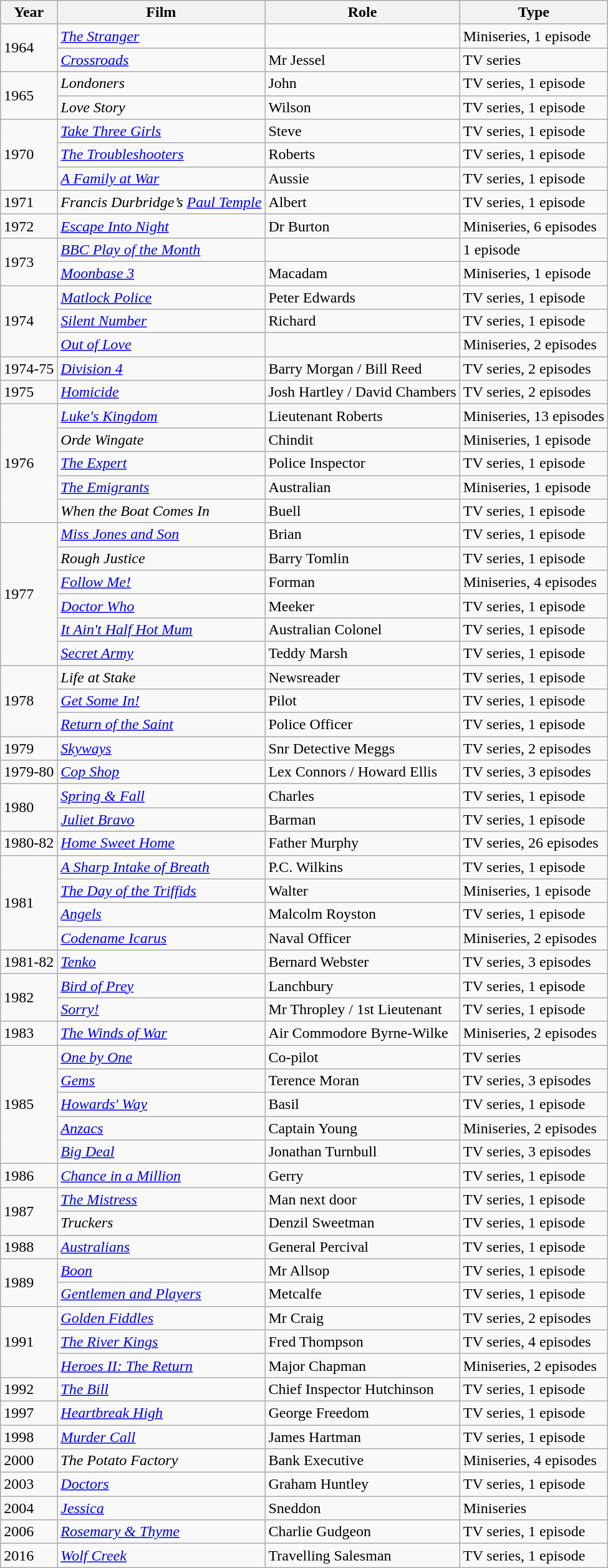<table class="wikitable sortable">
<tr>
<th>Year</th>
<th>Film</th>
<th>Role</th>
<th class="unsortable">Type</th>
</tr>
<tr>
<td rowspan=2>1964</td>
<td><em><a href='#'>The Stranger</a></em></td>
<td></td>
<td>Miniseries, 1 episode</td>
</tr>
<tr>
<td><em><a href='#'>Crossroads</a></em></td>
<td>Mr Jessel</td>
<td>TV series</td>
</tr>
<tr>
<td rowspan=2>1965</td>
<td><em>Londoners</em></td>
<td>John</td>
<td>TV series, 1 episode</td>
</tr>
<tr>
<td><em>Love Story</em></td>
<td>Wilson</td>
<td>TV series, 1 episode</td>
</tr>
<tr>
<td rowspan=3>1970</td>
<td><em><a href='#'>Take Three Girls</a></em></td>
<td>Steve</td>
<td>TV series, 1 episode</td>
</tr>
<tr>
<td><em><a href='#'>The Troubleshooters</a></em></td>
<td>Roberts</td>
<td>TV series, 1 episode</td>
</tr>
<tr>
<td><em><a href='#'>A Family at War</a></em></td>
<td>Aussie</td>
<td>TV series, 1 episode</td>
</tr>
<tr>
<td>1971</td>
<td><em>Francis Durbridge’s <a href='#'>Paul Temple</a></em></td>
<td>Albert</td>
<td>TV series, 1 episode</td>
</tr>
<tr>
<td>1972</td>
<td><em><a href='#'>Escape Into Night</a></em></td>
<td>Dr Burton</td>
<td>Miniseries, 6 episodes</td>
</tr>
<tr>
<td rowspan=2>1973</td>
<td><em><a href='#'>BBC Play of the Month</a></em></td>
<td></td>
<td>1 episode</td>
</tr>
<tr>
<td><em><a href='#'>Moonbase 3</a></em></td>
<td>Macadam</td>
<td>Miniseries, 1 episode</td>
</tr>
<tr>
<td rowspan=3>1974</td>
<td><em><a href='#'>Matlock Police</a></em></td>
<td>Peter Edwards</td>
<td>TV series, 1 episode</td>
</tr>
<tr>
<td><em><a href='#'>Silent Number</a></em></td>
<td>Richard</td>
<td>TV series, 1 episode</td>
</tr>
<tr>
<td><em><a href='#'>Out of Love</a></em></td>
<td></td>
<td>Miniseries, 2 episodes</td>
</tr>
<tr>
<td>1974-75</td>
<td><em><a href='#'>Division 4</a></em></td>
<td>Barry Morgan / Bill Reed</td>
<td>TV series, 2 episodes</td>
</tr>
<tr>
<td>1975</td>
<td><em><a href='#'>Homicide</a></em></td>
<td>Josh Hartley / David Chambers</td>
<td>TV series, 2 episodes</td>
</tr>
<tr>
<td rowspan=5>1976</td>
<td><em><a href='#'>Luke's Kingdom</a></em></td>
<td>Lieutenant Roberts</td>
<td>Miniseries, 13 episodes</td>
</tr>
<tr>
<td><em>Orde Wingate</em></td>
<td>Chindit</td>
<td>Miniseries, 1 episode</td>
</tr>
<tr>
<td><em><a href='#'>The Expert</a></em></td>
<td>Police Inspector</td>
<td>TV series, 1 episode</td>
</tr>
<tr>
<td><em><a href='#'>The Emigrants</a></em></td>
<td>Australian</td>
<td>Miniseries, 1 episode</td>
</tr>
<tr>
<td><em>When the Boat Comes In</em></td>
<td>Buell</td>
<td>TV series, 1 episode</td>
</tr>
<tr>
<td rowspan=6>1977</td>
<td><em><a href='#'>Miss Jones and Son</a></em></td>
<td>Brian</td>
<td>TV series, 1 episode</td>
</tr>
<tr>
<td><em>Rough Justice</em></td>
<td>Barry Tomlin</td>
<td>TV series, 1 episode</td>
</tr>
<tr>
<td><em><a href='#'>Follow Me!</a></em></td>
<td>Forman</td>
<td>Miniseries, 4 episodes</td>
</tr>
<tr>
<td><em><a href='#'>Doctor Who</a></em></td>
<td>Meeker</td>
<td>TV series, 1 episode</td>
</tr>
<tr>
<td><em><a href='#'>It Ain't Half Hot Mum</a></em></td>
<td>Australian Colonel</td>
<td>TV series, 1 episode</td>
</tr>
<tr>
<td><em><a href='#'>Secret Army</a></em></td>
<td>Teddy Marsh</td>
<td>TV series, 1 episode</td>
</tr>
<tr>
<td rowspan=3>1978</td>
<td><em>Life at Stake</em></td>
<td>Newsreader</td>
<td>TV series, 1 episode</td>
</tr>
<tr>
<td><em><a href='#'>Get Some In!</a></em></td>
<td>Pilot</td>
<td>TV series, 1 episode</td>
</tr>
<tr>
<td><em><a href='#'>Return of the Saint</a></em></td>
<td>Police Officer</td>
<td>TV series, 1 episode</td>
</tr>
<tr>
<td>1979</td>
<td><em><a href='#'>Skyways</a></em></td>
<td>Snr Detective Meggs</td>
<td>TV series, 2 episodes</td>
</tr>
<tr>
<td>1979-80</td>
<td><em><a href='#'>Cop Shop</a></em></td>
<td>Lex Connors / Howard Ellis</td>
<td>TV series, 3 episodes</td>
</tr>
<tr>
<td rowspan=2>1980</td>
<td><em><a href='#'>Spring & Fall</a></em></td>
<td>Charles</td>
<td>TV series, 1 episode</td>
</tr>
<tr>
<td><em><a href='#'>Juliet Bravo</a></em></td>
<td>Barman</td>
<td>TV series, 1 episode</td>
</tr>
<tr>
<td>1980-82</td>
<td><em><a href='#'>Home Sweet Home</a></em></td>
<td>Father Murphy</td>
<td>TV series, 26 episodes</td>
</tr>
<tr>
<td rowspan=4>1981</td>
<td><em><a href='#'>A Sharp Intake of Breath</a></em></td>
<td>P.C. Wilkins</td>
<td>TV series, 1 episode</td>
</tr>
<tr>
<td><em><a href='#'>The Day of the Triffids</a></em></td>
<td>Walter</td>
<td>Miniseries, 1 episode</td>
</tr>
<tr>
<td><em><a href='#'>Angels</a></em></td>
<td>Malcolm Royston</td>
<td>TV series, 1 episode</td>
</tr>
<tr>
<td><em><a href='#'>Codename Icarus</a></em></td>
<td>Naval Officer</td>
<td>Miniseries, 2 episodes</td>
</tr>
<tr>
<td>1981-82</td>
<td><em><a href='#'>Tenko</a></em></td>
<td>Bernard Webster</td>
<td>TV series, 3 episodes</td>
</tr>
<tr>
<td rowspan=2>1982</td>
<td><em><a href='#'>Bird of Prey</a></em></td>
<td>Lanchbury</td>
<td>TV series, 1 episode</td>
</tr>
<tr>
<td><em><a href='#'>Sorry!</a></em></td>
<td>Mr Thropley / 1st Lieutenant</td>
<td>TV series, 1 episode</td>
</tr>
<tr>
<td>1983</td>
<td><em><a href='#'>The Winds of War</a></em></td>
<td>Air Commodore Byrne-Wilke</td>
<td>Miniseries, 2 episodes</td>
</tr>
<tr>
<td rowspan=5>1985</td>
<td><em><a href='#'>One by One</a></em></td>
<td>Co-pilot</td>
<td>TV series</td>
</tr>
<tr>
<td><em><a href='#'>Gems</a></em></td>
<td>Terence Moran</td>
<td>TV series, 3 episodes</td>
</tr>
<tr>
<td><em><a href='#'>Howards' Way</a></em></td>
<td>Basil</td>
<td>TV series, 1 episode</td>
</tr>
<tr>
<td><em><a href='#'>Anzacs</a></em></td>
<td>Captain Young</td>
<td>Miniseries, 2 episodes</td>
</tr>
<tr>
<td><em><a href='#'>Big Deal</a></em></td>
<td>Jonathan Turnbull</td>
<td>TV series, 3 episodes</td>
</tr>
<tr>
<td>1986</td>
<td><em><a href='#'>Chance in a Million</a></em></td>
<td>Gerry</td>
<td>TV series, 1 episode</td>
</tr>
<tr>
<td rowspan=2>1987</td>
<td><em><a href='#'>The Mistress</a></em></td>
<td>Man next door</td>
<td>TV series, 1 episode</td>
</tr>
<tr>
<td><em>Truckers</em></td>
<td>Denzil Sweetman</td>
<td>TV series, 1 episode</td>
</tr>
<tr>
<td>1988</td>
<td><em><a href='#'>Australians</a></em></td>
<td>General Percival</td>
<td>TV series, 1 episode</td>
</tr>
<tr>
<td rowspan=2>1989</td>
<td><em><a href='#'>Boon</a></em></td>
<td>Mr Allsop</td>
<td>TV series, 1 episode</td>
</tr>
<tr>
<td><em><a href='#'>Gentlemen and Players</a></em></td>
<td>Metcalfe</td>
<td>TV series, 1 episode</td>
</tr>
<tr>
<td rowspan=3>1991</td>
<td><em><a href='#'>Golden Fiddles</a></em></td>
<td>Mr Craig</td>
<td>TV series, 2 episodes</td>
</tr>
<tr>
<td><em><a href='#'>The River Kings</a></em></td>
<td>Fred Thompson</td>
<td>TV series, 4 episodes</td>
</tr>
<tr>
<td><em><a href='#'>Heroes II: The Return</a></em></td>
<td>Major Chapman</td>
<td>Miniseries, 2 episodes</td>
</tr>
<tr>
<td>1992</td>
<td><em><a href='#'>The Bill</a></em></td>
<td>Chief Inspector Hutchinson</td>
<td>TV series, 1 episode</td>
</tr>
<tr>
<td>1997</td>
<td><em><a href='#'>Heartbreak High</a></em></td>
<td>George Freedom</td>
<td>TV series, 1 episode</td>
</tr>
<tr>
<td>1998</td>
<td><em><a href='#'>Murder Call</a></em></td>
<td>James Hartman</td>
<td>TV series, 1 episode</td>
</tr>
<tr>
<td>2000</td>
<td><em>The Potato Factory</em></td>
<td>Bank Executive</td>
<td>Miniseries, 4 episodes</td>
</tr>
<tr>
<td>2003</td>
<td><em><a href='#'>Doctors</a></em></td>
<td>Graham Huntley</td>
<td>TV series, 1 episode</td>
</tr>
<tr>
<td>2004</td>
<td><em><a href='#'>Jessica</a></em></td>
<td>Sneddon</td>
<td>Miniseries</td>
</tr>
<tr>
<td>2006</td>
<td><em><a href='#'>Rosemary & Thyme</a></em></td>
<td>Charlie Gudgeon</td>
<td>TV series, 1 episode</td>
</tr>
<tr>
<td>2016</td>
<td><em><a href='#'>Wolf Creek</a></em></td>
<td>Travelling Salesman</td>
<td>TV series, 1 episode</td>
</tr>
</table>
